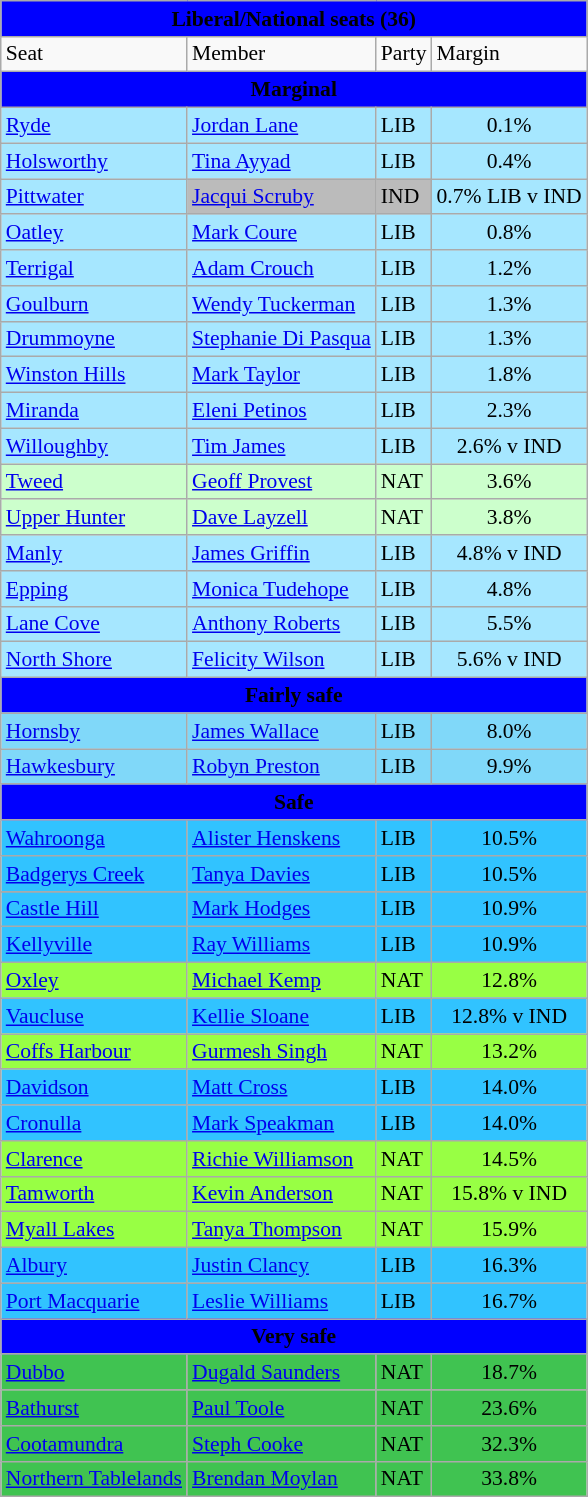<table class="wikitable "toccolours" cellpadding="5" cellspacing="0" style="float:left; margin-right:.5em; margin-top:.4em; font-size:90%;">
<tr>
<td colspan="4"  style="text-align:center; background:blue;"><span><strong>Liberal/National seats (36)</strong></span></td>
</tr>
<tr>
<td>Seat</td>
<td>Member</td>
<td>Party</td>
<td>Margin</td>
</tr>
<tr>
<td colspan="4"  style="text-align:center; background:blue;"><span><strong>Marginal</strong></span></td>
</tr>
<tr>
<td style="text-align:left; background:#a6e7ff;"><a href='#'>Ryde</a></td>
<td style="text-align:left; background:#a6e7ff;"><a href='#'>Jordan Lane</a></td>
<td style="text-align:left; background:#a6e7ff;">LIB</td>
<td style="text-align:center; background:#a6e7ff;">0.1%</td>
</tr>
<tr>
<td style="text-align:left; background:#a6e7ff;"><a href='#'>Holsworthy</a></td>
<td style="text-align:left; background:#a6e7ff;"><a href='#'>Tina Ayyad</a></td>
<td style="text-align:left; background:#a6e7ff;">LIB</td>
<td style="text-align:center; background:#a6e7ff;">0.4%</td>
</tr>
<tr>
<td style="text-align:left; background:#a6e7ff;"><a href='#'>Pittwater</a></td>
<td style="text-align:left; background:#BBBBBB;"><a href='#'>Jacqui Scruby</a></td>
<td style="text-align:left; background:#BBBBBB;">IND</td>
<td style="text-align:center; background:#a6e7ff;">0.7% LIB v IND</td>
</tr>
<tr>
<td style="text-align:left; background:#a6e7ff;"><a href='#'>Oatley</a></td>
<td style="text-align:left; background:#a6e7ff;"><a href='#'>Mark Coure</a></td>
<td style="text-align:left; background:#a6e7ff;">LIB</td>
<td style="text-align:center; background:#a6e7ff;">0.8%</td>
</tr>
<tr>
<td style="text-align:left; background:#a6e7ff;"><a href='#'>Terrigal</a></td>
<td style="text-align:left; background:#a6e7ff;"><a href='#'>Adam Crouch</a></td>
<td style="text-align:left; background:#a6e7ff;">LIB</td>
<td style="text-align:center; background:#a6e7ff;">1.2%</td>
</tr>
<tr>
<td style="text-align:left; background:#a6e7ff;"><a href='#'>Goulburn</a></td>
<td style="text-align:left; background:#a6e7ff;"><a href='#'>Wendy Tuckerman</a></td>
<td style="text-align:left; background:#a6e7ff;">LIB</td>
<td style="text-align:center; background:#a6e7ff;">1.3%</td>
</tr>
<tr>
<td style="text-align:left; background:#a6e7ff;"><a href='#'>Drummoyne</a></td>
<td style="text-align:left; background:#a6e7ff;"><a href='#'>Stephanie Di Pasqua</a></td>
<td style="text-align:left; background:#a6e7ff;">LIB</td>
<td style="text-align:center; background:#a6e7ff;">1.3%</td>
</tr>
<tr>
<td style="text-align:left; background:#a6e7ff;"><a href='#'>Winston Hills</a></td>
<td style="text-align:left; background:#a6e7ff;"><a href='#'>Mark Taylor</a></td>
<td style="text-align:left; background:#a6e7ff;">LIB</td>
<td style="text-align:center; background:#a6e7ff;">1.8%</td>
</tr>
<tr>
<td style="text-align:left; background:#a6e7ff;"><a href='#'>Miranda</a></td>
<td style="text-align:left; background:#a6e7ff;"><a href='#'>Eleni Petinos</a></td>
<td style="text-align:left; background:#a6e7ff;">LIB</td>
<td style="text-align:center; background:#a6e7ff;">2.3%</td>
</tr>
<tr>
<td style="text-align:left; background:#a6e7ff;"><a href='#'>Willoughby</a></td>
<td style="text-align:left; background:#a6e7ff;"><a href='#'>Tim James</a></td>
<td style="text-align:left; background:#a6e7ff;">LIB</td>
<td style="text-align:center; background:#a6e7ff;">2.6% v IND</td>
</tr>
<tr>
<td style="text-align:left; background:#cfc;"><a href='#'>Tweed</a></td>
<td style="text-align:left; background:#cfc;"><a href='#'>Geoff Provest</a></td>
<td style="text-align:left; background:#cfc;">NAT</td>
<td style="text-align:center; background:#cfc;">3.6%</td>
</tr>
<tr>
<td style="text-align:left; background:#cfc;"><a href='#'>Upper Hunter</a></td>
<td style="text-align:left; background:#cfc;"><a href='#'>Dave Layzell</a></td>
<td style="text-align:left; background:#cfc;">NAT</td>
<td style="text-align:center; background:#cfc;">3.8%</td>
</tr>
<tr>
<td style="text-align:left; background:#a6e7ff;"><a href='#'>Manly</a></td>
<td style="text-align:left; background:#a6e7ff;"><a href='#'>James Griffin</a></td>
<td style="text-align:left; background:#a6e7ff;">LIB</td>
<td style="text-align:center; background:#a6e7ff;">4.8% v IND</td>
</tr>
<tr>
<td style="text-align:left; background:#a6e7ff;"><a href='#'>Epping</a></td>
<td style="text-align:left; background:#a6e7ff;"><a href='#'>Monica Tudehope</a></td>
<td style="text-align:left; background:#a6e7ff;">LIB</td>
<td style="text-align:center; background:#a6e7ff;">4.8%</td>
</tr>
<tr>
<td style="text-align:left; background:#a6e7ff;"><a href='#'>Lane Cove</a></td>
<td style="text-align:left; background:#a6e7ff;"><a href='#'>Anthony Roberts</a></td>
<td style="text-align:left; background:#a6e7ff;">LIB</td>
<td style="text-align:center; background:#a6e7ff;">5.5%</td>
</tr>
<tr>
<td style="text-align:left; background:#a6e7ff;"><a href='#'>North Shore</a></td>
<td style="text-align:left; background:#a6e7ff;"><a href='#'>Felicity Wilson</a></td>
<td style="text-align:left; background:#a6e7ff;">LIB</td>
<td style="text-align:center; background:#a6e7ff;">5.6% v IND</td>
</tr>
<tr>
<td colspan="4"  style="text-align:center; background:blue;"><span><strong>Fairly safe</strong></span></td>
</tr>
<tr>
<td style="text-align:left; background:#80d8f9;"><a href='#'>Hornsby</a></td>
<td style="text-align:left; background:#80d8f9;"><a href='#'>James Wallace</a></td>
<td style="text-align:left; background:#80d8f9;">LIB</td>
<td style="text-align:center; background:#80d8f9;">8.0%</td>
</tr>
<tr>
<td style="text-align:left; background:#80d8f9;"><a href='#'>Hawkesbury</a></td>
<td style="text-align:left; background:#80d8f9;"><a href='#'>Robyn Preston</a></td>
<td style="text-align:left; background:#80d8f9;">LIB</td>
<td style="text-align:center; background:#80d8f9;">9.9%</td>
</tr>
<tr>
<td colspan="4"  style="text-align:center; background:blue;"><span><strong>Safe</strong></span></td>
</tr>
<tr>
<td style="text-align:left; background:#31C3FF;"><a href='#'>Wahroonga</a></td>
<td style="text-align:left; background:#31C3FF;"><a href='#'>Alister Henskens</a></td>
<td style="text-align:left; background:#31C3FF;">LIB</td>
<td style="text-align:center; background:#31C3FF;">10.5%</td>
</tr>
<tr>
<td style="text-align:left; background:#31C3FF;"><a href='#'>Badgerys Creek</a></td>
<td style="text-align:left; background:#31C3FF;"><a href='#'>Tanya Davies</a></td>
<td style="text-align:left; background:#31C3FF;">LIB</td>
<td style="text-align:center; background:#31C3FF;">10.5%</td>
</tr>
<tr>
</tr>
<tr>
<td style="text-align:left; background:#31C3FF;"><a href='#'>Castle Hill</a></td>
<td style="text-align:left; background:#31C3FF;"><a href='#'>Mark Hodges</a></td>
<td style="text-align:left; background:#31C3FF;">LIB</td>
<td style="text-align:center; background:#31C3FF;">10.9%</td>
</tr>
<tr>
<td style="text-align:left; background:#31C3FF;"><a href='#'>Kellyville</a></td>
<td style="text-align:left; background:#31C3FF;"><a href='#'>Ray Williams</a></td>
<td style="text-align:left; background:#31C3FF;">LIB</td>
<td style="text-align:center; background:#31C3FF;">10.9%</td>
</tr>
<tr>
<td style="text-align:left; background:#98FF44;"><a href='#'>Oxley</a></td>
<td style="text-align:left; background:#98FF44;"><a href='#'>Michael Kemp</a></td>
<td style="text-align:left; background:#98FF44;">NAT</td>
<td style="text-align:center; background:#98FF44;">12.8%</td>
</tr>
<tr>
<td style="text-align:left; background:#31C3FF;"><a href='#'>Vaucluse</a></td>
<td style="text-align:left; background:#31C3FF;"><a href='#'>Kellie Sloane</a></td>
<td style="text-align:left; background:#31C3FF;">LIB</td>
<td style="text-align:center; background:#31C3FF;">12.8% v IND</td>
</tr>
<tr>
<td style="text-align:left; background:#98FF44;"><a href='#'>Coffs Harbour</a></td>
<td style="text-align:left; background:#98FF44;"><a href='#'>Gurmesh Singh</a></td>
<td style="text-align:left; background:#98FF44;">NAT</td>
<td style="text-align:center; background:#98FF44;">13.2%</td>
</tr>
<tr>
<td style="text-align:left; background:#31C3FF;"><a href='#'>Davidson</a></td>
<td style="text-align:left; background:#31C3FF;"><a href='#'>Matt Cross</a></td>
<td style="text-align:left; background:#31C3FF;">LIB</td>
<td style="text-align:center; background:#31C3FF;">14.0%</td>
</tr>
<tr>
<td style="text-align:left; background:#31C3FF;"><a href='#'>Cronulla</a></td>
<td style="text-align:left; background:#31C3FF;"><a href='#'>Mark Speakman</a></td>
<td style="text-align:left; background:#31C3FF;">LIB</td>
<td style="text-align:center; background:#31C3FF;">14.0%</td>
</tr>
<tr>
<td style="text-align:left; background:#98FF44;"><a href='#'>Clarence</a></td>
<td style="text-align:left; background:#98FF44;"><a href='#'>Richie Williamson</a></td>
<td style="text-align:left; background:#98FF44;">NAT</td>
<td style="text-align:center; background:#98FF44;">14.5%</td>
</tr>
<tr>
<td style="text-align:left; background:#98FF44;"><a href='#'>Tamworth</a></td>
<td style="text-align:left; background:#98FF44;"><a href='#'>Kevin Anderson</a></td>
<td style="text-align:left; background:#98FF44;">NAT</td>
<td style="text-align:center; background:#98FF44;">15.8% v IND</td>
</tr>
<tr>
<td style="text-align:left; background:#98FF44;"><a href='#'>Myall Lakes</a></td>
<td style="text-align:left; background:#98FF44;"><a href='#'>Tanya Thompson</a></td>
<td style="text-align:left; background:#98FF44;">NAT</td>
<td style="text-align:center; background:#98FF44;">15.9%</td>
</tr>
<tr>
<td style="text-align:left; background:#31C3FF;"><a href='#'>Albury</a></td>
<td style="text-align:left; background:#31C3FF;"><a href='#'>Justin Clancy</a></td>
<td style="text-align:left; background:#31C3FF;">LIB</td>
<td style="text-align:center; background:#31C3FF;">16.3%</td>
</tr>
<tr>
<td style="text-align:left; background:#31C3FF;"><a href='#'>Port Macquarie</a></td>
<td style="text-align:left; background:#31C3FF;"><a href='#'>Leslie Williams</a></td>
<td style="text-align:left; background:#31C3FF;">LIB</td>
<td style="text-align:center; background:#31C3FF;">16.7%</td>
</tr>
<tr>
<td colspan="4" style="text-align:center; background:blue;"><span><strong>Very safe</strong></span></td>
</tr>
<tr>
<td style="text-align:left; background:#40C351;"><a href='#'>Dubbo</a></td>
<td style="text-align:left; background:#40C351;"><a href='#'>Dugald Saunders</a></td>
<td style="text-align:left; background:#40C351;">NAT</td>
<td style="text-align:center; background:#40C351;">18.7%</td>
</tr>
<tr>
<td style="text-align:left; background:#40C351;"><a href='#'>Bathurst</a></td>
<td style="text-align:left; background:#40C351;"><a href='#'>Paul Toole</a></td>
<td style="text-align:left; background:#40C351;">NAT</td>
<td style="text-align:center; background:#40C351;">23.6%</td>
</tr>
<tr>
<td style="text-align:left; background:#40C351;"><a href='#'>Cootamundra</a></td>
<td style="text-align:left; background:#40C351;"><a href='#'>Steph Cooke</a></td>
<td style="text-align:left; background:#40C351;">NAT</td>
<td style="text-align:center; background:#40C351;">32.3%</td>
</tr>
<tr>
<td style="text-align:left; background:#40C351;"><a href='#'>Northern Tablelands</a></td>
<td style="text-align:left; background:#40C351;"><a href='#'>Brendan Moylan</a></td>
<td style="text-align:left; background:#40C351;">NAT</td>
<td style="text-align:center; background:#40C351;">33.8%</td>
</tr>
</table>
